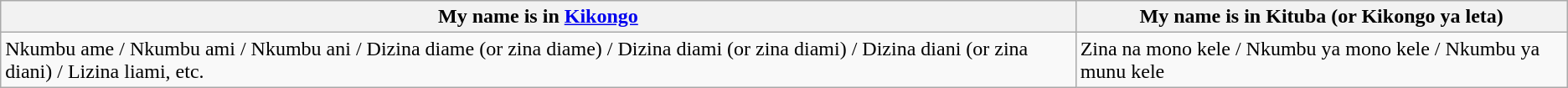<table class="wikitable sortable mw-collapsible">
<tr>
<th>My name is in <a href='#'>Kikongo</a></th>
<th>My name is in Kituba (or Kikongo ya leta)</th>
</tr>
<tr>
<td>Nkumbu ame / Nkumbu ami / Nkumbu ani / Dizina diame (or zina diame) / Dizina diami (or zina diami) / Dizina diani (or zina diani) / Lizina liami, etc.</td>
<td>Zina na mono kele / Nkumbu ya mono kele / Nkumbu ya munu kele</td>
</tr>
</table>
